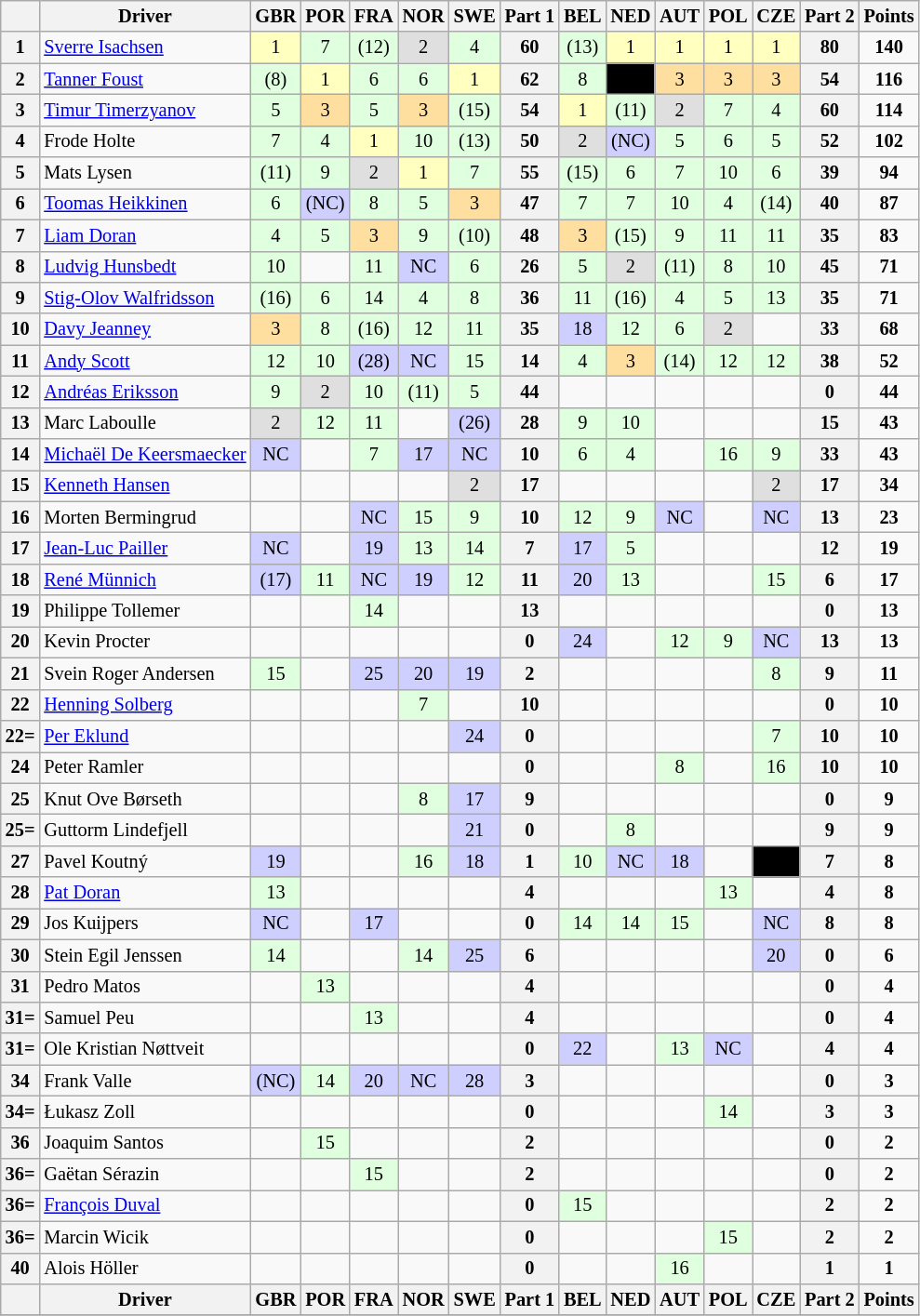<table class="wikitable" style="font-size: 85%; text-align: center;">
<tr valign="top">
<th valign="middle"></th>
<th valign="middle">Driver</th>
<th>GBR <br></th>
<th>POR <br></th>
<th>FRA <br></th>
<th>NOR <br></th>
<th>SWE <br></th>
<th valign="middle">Part 1</th>
<th>BEL <br></th>
<th>NED <br></th>
<th>AUT <br></th>
<th>POL <br></th>
<th>CZE <br></th>
<th valign="middle">Part 2</th>
<th valign="middle">Points</th>
</tr>
<tr>
<th>1</th>
<td align=left> <a href='#'>Sverre Isachsen</a></td>
<td style="background:#FFFFBF;">1</td>
<td style="background:#DFFFDF;">7</td>
<td style="background:#DFFFDF;">(12)</td>
<td style="background:#DFDFDF;">2</td>
<td style="background:#DFFFDF;">4</td>
<th>60</th>
<td style="background:#DFFFDF;">(13)</td>
<td style="background:#FFFFBF;">1</td>
<td style="background:#FFFFBF;">1</td>
<td style="background:#FFFFBF;">1</td>
<td style="background:#FFFFBF;">1</td>
<th>80</th>
<td><strong>140</strong></td>
</tr>
<tr>
<th>2</th>
<td align=left> <a href='#'>Tanner Foust</a></td>
<td style="background:#DFFFDF;">(8)</td>
<td style="background:#FFFFBF;">1</td>
<td style="background:#DFFFDF;">6</td>
<td style="background:#DFFFDF;">6</td>
<td style="background:#FFFFBF;">1</td>
<th>62</th>
<td style="background:#DFFFDF;">8</td>
<td style="background:#000000;"><span>DSQ</span></td>
<td style="background:#FFDF9F;">3</td>
<td style="background:#FFDF9F;">3</td>
<td style="background:#FFDF9F;">3</td>
<th>54</th>
<td><strong>116</strong></td>
</tr>
<tr>
<th>3</th>
<td align=left> <a href='#'>Timur Timerzyanov</a></td>
<td style="background:#DFFFDF;">5</td>
<td style="background:#FFDF9F;">3</td>
<td style="background:#DFFFDF;">5</td>
<td style="background:#FFDF9F;">3</td>
<td style="background:#DFFFDF;">(15)</td>
<th>54</th>
<td style="background:#FFFFBF;">1</td>
<td style="background:#DFFFDF;">(11)</td>
<td style="background:#DFDFDF;">2</td>
<td style="background:#DFFFDF;">7</td>
<td style="background:#DFFFDF;">4</td>
<th>60</th>
<td><strong>114</strong></td>
</tr>
<tr>
<th>4</th>
<td align=left> Frode Holte</td>
<td style="background:#DFFFDF;">7</td>
<td style="background:#DFFFDF;">4</td>
<td style="background:#FFFFBF;">1</td>
<td style="background:#DFFFDF;">10</td>
<td style="background:#DFFFDF;">(13)</td>
<th>50</th>
<td style="background:#DFDFDF;">2</td>
<td style="background:#CFCFFF;">(NC)</td>
<td style="background:#DFFFDF;">5</td>
<td style="background:#DFFFDF;">6</td>
<td style="background:#DFFFDF;">5</td>
<th>52</th>
<td><strong>102</strong></td>
</tr>
<tr>
<th>5</th>
<td align=left> Mats Lysen</td>
<td style="background:#DFFFDF;">(11)</td>
<td style="background:#DFFFDF;">9</td>
<td style="background:#DFDFDF;">2</td>
<td style="background:#FFFFBF;">1</td>
<td style="background:#DFFFDF;">7</td>
<th>55</th>
<td style="background:#DFFFDF;">(15)</td>
<td style="background:#DFFFDF;">6</td>
<td style="background:#DFFFDF;">7</td>
<td style="background:#DFFFDF;">10</td>
<td style="background:#DFFFDF;">6</td>
<th>39</th>
<td><strong>94</strong></td>
</tr>
<tr>
<th>6</th>
<td align=left> <a href='#'>Toomas Heikkinen</a></td>
<td style="background:#DFFFDF;">6</td>
<td style="background:#CFCFFF;">(NC)</td>
<td style="background:#DFFFDF;">8</td>
<td style="background:#DFFFDF;">5</td>
<td style="background:#FFDF9F;">3</td>
<th>47</th>
<td style="background:#DFFFDF;">7</td>
<td style="background:#DFFFDF;">7</td>
<td style="background:#DFFFDF;">10</td>
<td style="background:#DFFFDF;">4</td>
<td style="background:#DFFFDF;">(14)</td>
<th>40</th>
<td><strong>87</strong></td>
</tr>
<tr>
<th>7</th>
<td align=left> <a href='#'>Liam Doran</a></td>
<td style="background:#DFFFDF;">4</td>
<td style="background:#DFFFDF;">5</td>
<td style="background:#FFDF9F;">3</td>
<td style="background:#DFFFDF;">9</td>
<td style="background:#DFFFDF;">(10)</td>
<th>48</th>
<td style="background:#FFDF9F;">3</td>
<td style="background:#DFFFDF;">(15)</td>
<td style="background:#DFFFDF;">9</td>
<td style="background:#DFFFDF;">11</td>
<td style="background:#DFFFDF;">11</td>
<th>35</th>
<td><strong>83</strong></td>
</tr>
<tr>
<th>8</th>
<td align=left> <a href='#'>Ludvig Hunsbedt</a></td>
<td style="background:#DFFFDF;">10</td>
<td></td>
<td style="background:#DFFFDF;">11</td>
<td style="background:#CFCFFF;">NC</td>
<td style="background:#DFFFDF;">6</td>
<th>26</th>
<td style="background:#DFFFDF;">5</td>
<td style="background:#DFDFDF;">2</td>
<td style="background:#DFFFDF;">(11)</td>
<td style="background:#DFFFDF;">8</td>
<td style="background:#DFFFDF;">10</td>
<th>45</th>
<td><strong>71</strong></td>
</tr>
<tr>
<th>9</th>
<td align=left> <a href='#'>Stig-Olov Walfridsson</a></td>
<td style="background:#DFFFDF;">(16)</td>
<td style="background:#DFFFDF;">6</td>
<td style="background:#DFFFDF;">14</td>
<td style="background:#DFFFDF;">4</td>
<td style="background:#DFFFDF;">8</td>
<th>36</th>
<td style="background:#DFFFDF;">11</td>
<td style="background:#DFFFDF;">(16)</td>
<td style="background:#DFFFDF;">4</td>
<td style="background:#DFFFDF;">5</td>
<td style="background:#DFFFDF;">13</td>
<th>35</th>
<td><strong>71</strong></td>
</tr>
<tr>
<th>10</th>
<td align=left> <a href='#'>Davy Jeanney</a></td>
<td style="background:#FFDF9F;">3</td>
<td style="background:#DFFFDF;">8</td>
<td style="background:#DFFFDF;">(16)</td>
<td style="background:#DFFFDF;">12</td>
<td style="background:#DFFFDF;">11</td>
<th>35</th>
<td style="background:#CFCFFF;">18</td>
<td style="background:#DFFFDF;">12</td>
<td style="background:#DFFFDF;">6</td>
<td style="background:#DFDFDF;">2</td>
<td></td>
<th>33</th>
<td><strong>68</strong></td>
</tr>
<tr>
<th>11</th>
<td align=left> <a href='#'>Andy Scott</a></td>
<td style="background:#DFFFDF;">12</td>
<td style="background:#DFFFDF;">10</td>
<td style="background:#CFCFFF;">(28)</td>
<td style="background:#CFCFFF;">NC</td>
<td style="background:#DFFFDF;">15</td>
<th>14</th>
<td style="background:#DFFFDF;">4</td>
<td style="background:#FFDF9F;">3</td>
<td style="background:#DFFFDF;">(14)</td>
<td style="background:#DFFFDF;">12</td>
<td style="background:#DFFFDF;">12</td>
<th>38</th>
<td><strong>52</strong></td>
</tr>
<tr>
<th>12</th>
<td align=left> <a href='#'>Andréas Eriksson</a></td>
<td style="background:#DFFFDF;">9</td>
<td style="background:#DFDFDF;">2</td>
<td style="background:#DFFFDF;">10</td>
<td style="background:#DFFFDF;">(11)</td>
<td style="background:#DFFFDF;">5</td>
<th>44</th>
<td></td>
<td></td>
<td></td>
<td></td>
<td></td>
<th>0</th>
<td><strong>44</strong></td>
</tr>
<tr>
<th>13</th>
<td align=left> Marc Laboulle</td>
<td style="background:#DFDFDF;">2</td>
<td style="background:#DFFFDF;">12</td>
<td style="background:#DFFFDF;">11</td>
<td></td>
<td style="background:#CFCFFF;">(26)</td>
<th>28</th>
<td style="background:#DFFFDF;">9</td>
<td style="background:#DFFFDF;">10</td>
<td></td>
<td></td>
<td></td>
<th>15</th>
<td><strong>43</strong></td>
</tr>
<tr>
<th>14</th>
<td align=left> <a href='#'>Michaël De Keersmaecker</a></td>
<td style="background:#CFCFFF;">NC</td>
<td></td>
<td style="background:#DFFFDF;">7</td>
<td style="background:#CFCFFF;">17</td>
<td style="background:#CFCFFF;">NC</td>
<th>10</th>
<td style="background:#DFFFDF;">6</td>
<td style="background:#DFFFDF;">4</td>
<td></td>
<td style="background:#DFFFDF;">16</td>
<td style="background:#DFFFDF;">9</td>
<th>33</th>
<td><strong>43</strong></td>
</tr>
<tr>
<th>15</th>
<td align=left> <a href='#'>Kenneth Hansen</a></td>
<td></td>
<td></td>
<td></td>
<td></td>
<td style="background:#DFDFDF;">2</td>
<th>17</th>
<td></td>
<td></td>
<td></td>
<td></td>
<td style="background:#DFDFDF;">2</td>
<th>17</th>
<td><strong>34</strong></td>
</tr>
<tr>
<th>16</th>
<td align=left> Morten Bermingrud</td>
<td></td>
<td></td>
<td style="background:#CFCFFF;">NC</td>
<td style="background:#DFFFDF;">15</td>
<td style="background:#DFFFDF;">9</td>
<th>10</th>
<td style="background:#DFFFDF;">12</td>
<td style="background:#DFFFDF;">9</td>
<td style="background:#CFCFFF;">NC</td>
<td></td>
<td style="background:#CFCFFF;">NC</td>
<th>13</th>
<td><strong>23</strong></td>
</tr>
<tr>
<th>17</th>
<td align=left> <a href='#'>Jean-Luc Pailler</a></td>
<td style="background:#CFCFFF;">NC</td>
<td></td>
<td style="background:#CFCFFF;">19</td>
<td style="background:#DFFFDF;">13</td>
<td style="background:#DFFFDF;">14</td>
<th>7</th>
<td style="background:#CFCFFF;">17</td>
<td style="background:#DFFFDF;">5</td>
<td></td>
<td></td>
<td></td>
<th>12</th>
<td><strong>19</strong></td>
</tr>
<tr>
<th>18</th>
<td align=left> <a href='#'>René Münnich</a></td>
<td style="background:#CFCFFF;">(17)</td>
<td style="background:#DFFFDF;">11</td>
<td style="background:#CFCFFF;">NC</td>
<td style="background:#CFCFFF;">19</td>
<td style="background:#DFFFDF;">12</td>
<th>11</th>
<td style="background:#CFCFFF;">20</td>
<td style="background:#DFFFDF;">13</td>
<td></td>
<td></td>
<td style="background:#DFFFDF;">15</td>
<th>6</th>
<td><strong>17</strong></td>
</tr>
<tr>
<th>19</th>
<td align=left> Philippe Tollemer</td>
<td></td>
<td></td>
<td style="background:#DFFFDF;">14</td>
<td></td>
<td></td>
<th>13</th>
<td></td>
<td></td>
<td></td>
<td></td>
<td></td>
<th>0</th>
<td><strong>13</strong></td>
</tr>
<tr>
<th>20</th>
<td align=left> Kevin Procter</td>
<td></td>
<td></td>
<td></td>
<td></td>
<td></td>
<th>0</th>
<td style="background:#CFCFFF;">24</td>
<td></td>
<td style="background:#DFFFDF;">12</td>
<td style="background:#DFFFDF;">9</td>
<td style="background:#CFCFFF;">NC</td>
<th>13</th>
<td><strong>13</strong></td>
</tr>
<tr>
<th>21</th>
<td align=left> Svein Roger Andersen</td>
<td style="background:#DFFFDF;">15</td>
<td></td>
<td style="background:#CFCFFF;">25</td>
<td style="background:#CFCFFF;">20</td>
<td style="background:#CFCFFF;">19</td>
<th>2</th>
<td></td>
<td></td>
<td></td>
<td></td>
<td style="background:#DFFFDF;">8</td>
<th>9</th>
<td><strong>11</strong></td>
</tr>
<tr>
<th>22</th>
<td align=left> <a href='#'>Henning Solberg</a></td>
<td></td>
<td></td>
<td></td>
<td style="background:#DFFFDF;">7</td>
<td></td>
<th>10</th>
<td></td>
<td></td>
<td></td>
<td></td>
<td></td>
<th>0</th>
<td><strong>10</strong></td>
</tr>
<tr>
<th>22=</th>
<td align=left> <a href='#'>Per Eklund</a></td>
<td></td>
<td></td>
<td></td>
<td></td>
<td style="background:#CFCFFF;">24</td>
<th>0</th>
<td></td>
<td></td>
<td></td>
<td></td>
<td style="background:#DFFFDF;">7</td>
<th>10</th>
<td><strong>10</strong></td>
</tr>
<tr>
<th>24</th>
<td align=left> Peter Ramler</td>
<td></td>
<td></td>
<td></td>
<td></td>
<td></td>
<th>0</th>
<td></td>
<td></td>
<td style="background:#DFFFDF;">8</td>
<td></td>
<td style="background:#DFFFDF;">16</td>
<th>10</th>
<td><strong>10</strong></td>
</tr>
<tr>
<th>25</th>
<td align=left> Knut Ove Børseth</td>
<td></td>
<td></td>
<td></td>
<td style="background:#DFFFDF;">8</td>
<td style="background:#CFCFFF;">17</td>
<th>9</th>
<td></td>
<td></td>
<td></td>
<td></td>
<td></td>
<th>0</th>
<td><strong>9</strong></td>
</tr>
<tr>
<th>25=</th>
<td align=left> Guttorm Lindefjell</td>
<td></td>
<td></td>
<td></td>
<td></td>
<td style="background:#CFCFFF;">21</td>
<th>0</th>
<td></td>
<td style="background:#DFFFDF;">8</td>
<td></td>
<td></td>
<td></td>
<th>9</th>
<td><strong>9</strong></td>
</tr>
<tr>
<th>27</th>
<td align=left> Pavel Koutný</td>
<td style="background:#CFCFFF;">19</td>
<td></td>
<td></td>
<td style="background:#DFFFDF;">16</td>
<td style="background:#CFCFFF;">18</td>
<th>1</th>
<td style="background:#DFFFDF;">10</td>
<td style="background:#CFCFFF;">NC</td>
<td style="background:#CFCFFF;">18</td>
<td></td>
<td style="background:#000000;"><span>DSQ</span></td>
<th>7</th>
<td><strong>8</strong></td>
</tr>
<tr>
<th>28</th>
<td align=left> <a href='#'>Pat Doran</a></td>
<td style="background:#DFFFDF;">13</td>
<td></td>
<td></td>
<td></td>
<td></td>
<th>4</th>
<td></td>
<td></td>
<td></td>
<td style="background:#DFFFDF;">13</td>
<td></td>
<th>4</th>
<td><strong>8</strong></td>
</tr>
<tr>
<th>29</th>
<td align=left> Jos Kuijpers</td>
<td style="background:#CFCFFF;">NC</td>
<td></td>
<td style="background:#CFCFFF;">17</td>
<td></td>
<td></td>
<th>0</th>
<td style="background:#DFFFDF;">14</td>
<td style="background:#DFFFDF;">14</td>
<td style="background:#DFFFDF;">15</td>
<td></td>
<td style="background:#CFCFFF;">NC</td>
<th>8</th>
<td><strong>8</strong></td>
</tr>
<tr>
<th>30</th>
<td align=left> Stein Egil Jenssen</td>
<td style="background:#DFFFDF;">14</td>
<td></td>
<td></td>
<td style="background:#DFFFDF;">14</td>
<td style="background:#CFCFFF;">25</td>
<th>6</th>
<td></td>
<td></td>
<td></td>
<td></td>
<td style="background:#CFCFFF;">20</td>
<th>0</th>
<td><strong>6</strong></td>
</tr>
<tr>
<th>31</th>
<td align=left> Pedro Matos</td>
<td></td>
<td style="background:#DFFFDF;">13</td>
<td></td>
<td></td>
<td></td>
<th>4</th>
<td></td>
<td></td>
<td></td>
<td></td>
<td></td>
<th>0</th>
<td><strong>4</strong></td>
</tr>
<tr>
<th>31=</th>
<td align=left> Samuel Peu</td>
<td></td>
<td></td>
<td style="background:#DFFFDF;">13</td>
<td></td>
<td></td>
<th>4</th>
<td></td>
<td></td>
<td></td>
<td></td>
<td></td>
<th>0</th>
<td><strong>4</strong></td>
</tr>
<tr>
<th>31=</th>
<td align=left> Ole Kristian Nøttveit</td>
<td></td>
<td></td>
<td></td>
<td></td>
<td></td>
<th>0</th>
<td style="background:#CFCFFF;">22</td>
<td></td>
<td style="background:#DFFFDF;">13</td>
<td style="background:#CFCFFF;">NC</td>
<td></td>
<th>4</th>
<td><strong>4</strong></td>
</tr>
<tr>
<th>34</th>
<td align=left> Frank Valle</td>
<td style="background:#CFCFFF;">(NC)</td>
<td style="background:#DFFFDF;">14</td>
<td style="background:#CFCFFF;">20</td>
<td style="background:#CFCFFF;">NC</td>
<td style="background:#CFCFFF;">28</td>
<th>3</th>
<td></td>
<td></td>
<td></td>
<td></td>
<td></td>
<th>0</th>
<td><strong>3</strong></td>
</tr>
<tr>
<th>34=</th>
<td align=left> Łukasz Zoll</td>
<td></td>
<td></td>
<td></td>
<td></td>
<td></td>
<th>0</th>
<td></td>
<td></td>
<td></td>
<td style="background:#DFFFDF;">14</td>
<td></td>
<th>3</th>
<td><strong>3</strong></td>
</tr>
<tr>
<th>36</th>
<td align=left> Joaquim Santos</td>
<td></td>
<td style="background:#DFFFDF;">15</td>
<td></td>
<td></td>
<td></td>
<th>2</th>
<td></td>
<td></td>
<td></td>
<td></td>
<td></td>
<th>0</th>
<td><strong>2</strong></td>
</tr>
<tr>
<th>36=</th>
<td align=left> Gaëtan Sérazin</td>
<td></td>
<td></td>
<td style="background:#DFFFDF;">15</td>
<td></td>
<td></td>
<th>2</th>
<td></td>
<td></td>
<td></td>
<td></td>
<td></td>
<th>0</th>
<td><strong>2</strong></td>
</tr>
<tr>
<th>36=</th>
<td align=left> <a href='#'>François Duval</a></td>
<td></td>
<td></td>
<td></td>
<td></td>
<td></td>
<th>0</th>
<td style="background:#DFFFDF;">15</td>
<td></td>
<td></td>
<td></td>
<td></td>
<th>2</th>
<td><strong>2</strong></td>
</tr>
<tr>
<th>36=</th>
<td align=left> Marcin Wicik</td>
<td></td>
<td></td>
<td></td>
<td></td>
<td></td>
<th>0</th>
<td></td>
<td></td>
<td></td>
<td style="background:#DFFFDF;">15</td>
<td></td>
<th>2</th>
<td><strong>2</strong></td>
</tr>
<tr>
<th>40</th>
<td align=left> Alois Höller</td>
<td></td>
<td></td>
<td></td>
<td></td>
<td></td>
<th>0</th>
<td></td>
<td></td>
<td style="background:#DFFFDF;">16</td>
<td></td>
<td></td>
<th>1</th>
<td><strong>1</strong></td>
</tr>
<tr valign="top">
<th valign="middle"></th>
<th valign="middle">Driver</th>
<th>GBR <br></th>
<th>POR <br></th>
<th>FRA <br></th>
<th>NOR <br></th>
<th>SWE <br></th>
<th valign="middle">Part 1</th>
<th>BEL <br></th>
<th>NED <br></th>
<th>AUT <br></th>
<th>POL <br></th>
<th>CZE <br></th>
<th valign="middle">Part 2</th>
<th valign="middle">Points</th>
</tr>
<tr>
</tr>
</table>
